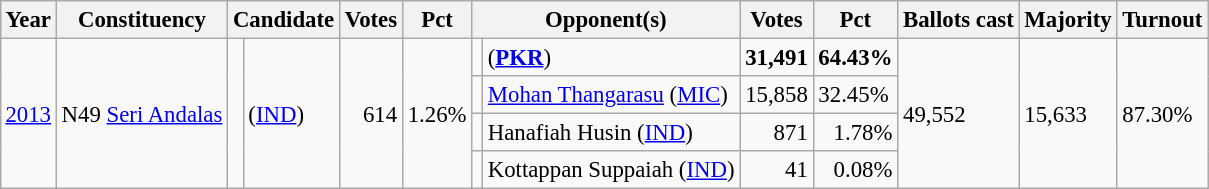<table class="wikitable" style="margin:0.5em ; font-size:95%">
<tr>
<th>Year</th>
<th>Constituency</th>
<th colspan=2>Candidate</th>
<th>Votes</th>
<th>Pct</th>
<th colspan=2>Opponent(s)</th>
<th>Votes</th>
<th>Pct</th>
<th>Ballots cast</th>
<th>Majority</th>
<th>Turnout</th>
</tr>
<tr>
<td rowspan=4><a href='#'>2013</a></td>
<td rowspan=4>N49 <a href='#'>Seri Andalas</a></td>
<td rowspan=4 ></td>
<td rowspan=4> (<a href='#'>IND</a>)</td>
<td rowspan=4 align=right>614</td>
<td rowspan=4 align=right>1.26%</td>
<td></td>
<td> (<a href='#'><strong>PKR</strong></a>)</td>
<td align=right><strong>31,491</strong></td>
<td><strong>64.43%</strong></td>
<td rowspan=4>49,552</td>
<td rowspan=4>15,633</td>
<td rowspan=4>87.30%</td>
</tr>
<tr>
<td></td>
<td><a href='#'>Mohan Thangarasu</a> (<a href='#'>MIC</a>)</td>
<td align=right>15,858</td>
<td>32.45%</td>
</tr>
<tr>
<td></td>
<td>Hanafiah Husin (<a href='#'>IND</a>)</td>
<td align=right>871</td>
<td align=right>1.78%</td>
</tr>
<tr>
<td></td>
<td>Kottappan Suppaiah (<a href='#'>IND</a>)</td>
<td align=right>41</td>
<td align=right>0.08%</td>
</tr>
</table>
